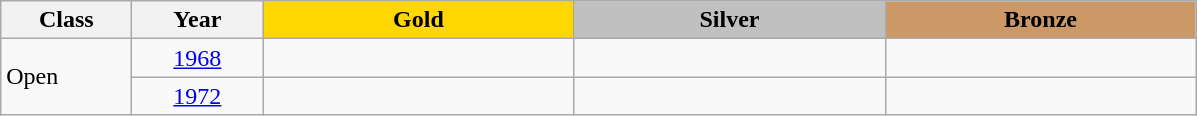<table class="wikitable">
<tr>
<th width="80em">Class</th>
<th width="80em">Year</th>
<td width="200em" align=center bgcolor=gold><strong>Gold</strong></td>
<td width="200em" align=center bgcolor=silver><strong>Silver</strong></td>
<td width="200em" align=center bgcolor=cc9966><strong>Bronze</strong></td>
</tr>
<tr>
<td rowspan=2>Open</td>
<td align=center><a href='#'>1968</a></td>
<td></td>
<td></td>
<td></td>
</tr>
<tr>
<td align=center><a href='#'>1972</a></td>
<td></td>
<td></td>
<td></td>
</tr>
</table>
